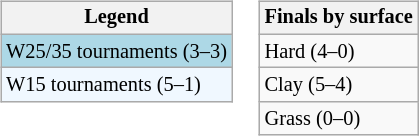<table>
<tr valign=top>
<td><br><table class="wikitable" style=font-size:85%>
<tr>
<th>Legend</th>
</tr>
<tr style="background:lightblue;">
<td>W25/35 tournaments (3–3)</td>
</tr>
<tr style="background:#f0f8ff;">
<td>W15 tournaments (5–1)</td>
</tr>
</table>
</td>
<td><br><table class="wikitable" style=font-size:85%>
<tr>
<th>Finals by surface</th>
</tr>
<tr>
<td>Hard (4–0)</td>
</tr>
<tr>
<td>Clay (5–4)</td>
</tr>
<tr>
<td>Grass (0–0)</td>
</tr>
</table>
</td>
</tr>
</table>
